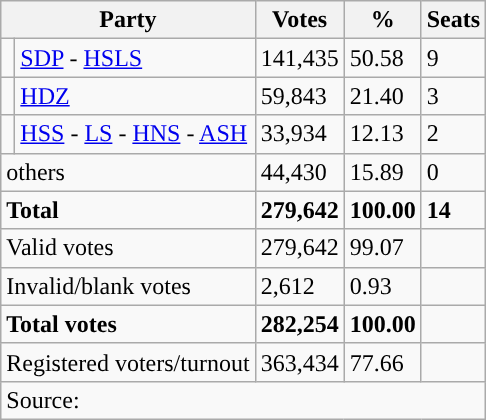<table class="wikitable" style="text-align: left;">
<tr>
<th colspan="2">Party</th>
<th>Votes</th>
<th>%</th>
<th>Seats</th>
</tr>
<tr>
<td width="2" style="background-color: "></td>
<td><a href='#'>SDP</a> - <a href='#'>HSLS</a></td>
<td>141,435</td>
<td>50.58</td>
<td>9</td>
</tr>
<tr>
<td style="background-color: "></td>
<td><a href='#'>HDZ</a></td>
<td>59,843</td>
<td>21.40</td>
<td>3</td>
</tr>
<tr>
<td style="background-color: "></td>
<td><a href='#'>HSS</a> - <a href='#'>LS</a> - <a href='#'>HNS</a> - <a href='#'>ASH</a></td>
<td>33,934</td>
<td>12.13</td>
<td>2</td>
</tr>
<tr>
<td colspan="2">others</td>
<td>44,430</td>
<td>15.89</td>
<td>0</td>
</tr>
<tr>
<td colspan="2"><strong>Total</strong></td>
<td><strong>279,642</strong></td>
<td><strong>100.00</strong></td>
<td><strong>14</strong></td>
</tr>
<tr>
<td colspan="2">Valid votes</td>
<td>279,642</td>
<td>99.07</td>
<td></td>
</tr>
<tr>
<td colspan="2">Invalid/blank votes</td>
<td>2,612</td>
<td>0.93</td>
<td></td>
</tr>
<tr>
<td colspan="2"><strong>Total votes</strong></td>
<td><strong>282,254</strong></td>
<td><strong>100.00</strong></td>
<td></td>
</tr>
<tr>
<td colspan="2">Registered voters/turnout</td>
<td votes14="5343">363,434</td>
<td>77.66</td>
<td></td>
</tr>
<tr>
<td colspan="5">Source: </td>
</tr>
</table>
